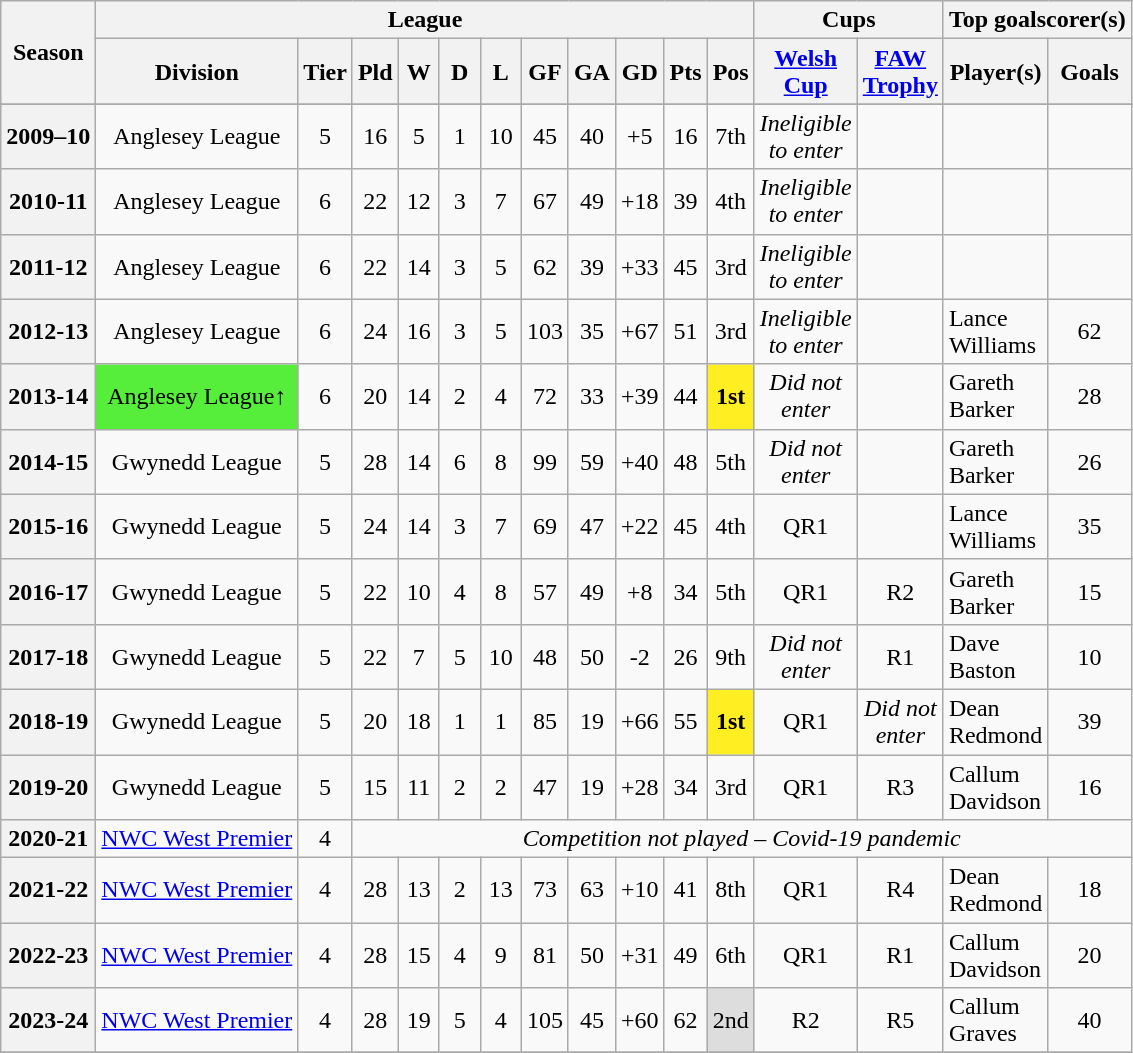<table class="wikitable sortable" style="text-align: center">
<tr>
<th rowspan="2" scope="col">Season</th>
<th colspan="11">League</th>
<th colspan="2">Cups</th>
<th colspan="2" scope="col">Top goalscorer(s)</th>
</tr>
<tr>
<th scope="col">Division</th>
<th>Tier</th>
<th width="20" scope="col">Pld</th>
<th width="20" scope="col">W</th>
<th width="20" scope="col">D</th>
<th width="20" scope="col">L</th>
<th width="20" scope="col" data-sort-type="number">GF</th>
<th width="20" scope="col" data-sort-type="number">GA</th>
<th width="20" scope="col" data-sort-type="number">GD</th>
<th width="20" scope="col" data-sort-type="number">Pts</th>
<th width="20" !scope="col" data-sort-type="number">Pos</th>
<th width="20" scope="col" data-sort-type="number"><a href='#'>Welsh Cup</a></th>
<th width="20" !scope="col" data-sort-type="number"><a href='#'>FAW Trophy</a></th>
<th width="40" !scope="col">Player(s)</th>
<th scope="col" data-sort-value="number">Goals</th>
</tr>
<tr class="unsortable">
</tr>
<tr>
<th scope="row">2009–10</th>
<td>Anglesey League</td>
<td>5</td>
<td>16</td>
<td>5</td>
<td>1</td>
<td>10</td>
<td>45</td>
<td>40</td>
<td>+5</td>
<td>16</td>
<td>7th</td>
<td><em>Ineligible to enter</em></td>
<td></td>
<td></td>
<td></td>
</tr>
<tr>
<th scope="row">2010-11</th>
<td>Anglesey League</td>
<td>6</td>
<td>22</td>
<td>12</td>
<td>3</td>
<td>7</td>
<td>67</td>
<td>49</td>
<td>+18</td>
<td>39</td>
<td>4th</td>
<td><em>Ineligible to enter</em></td>
<td></td>
<td></td>
<td></td>
</tr>
<tr>
<th scope="row">2011-12</th>
<td>Anglesey League</td>
<td>6</td>
<td>22</td>
<td>14</td>
<td>3</td>
<td>5</td>
<td>62</td>
<td>39</td>
<td>+33</td>
<td>45</td>
<td>3rd</td>
<td><em>Ineligible to enter</em></td>
<td></td>
<td></td>
<td></td>
</tr>
<tr>
<th scope="row">2012-13</th>
<td>Anglesey League</td>
<td>6</td>
<td>24</td>
<td>16</td>
<td>3</td>
<td>5</td>
<td>103</td>
<td>35</td>
<td>+67</td>
<td>51</td>
<td>3rd</td>
<td><em>Ineligible to enter</em></td>
<td></td>
<td style="text-align:left">Lance Williams</td>
<td>62</td>
</tr>
<tr>
<th scope="row">2013-14</th>
<td style="background:#56ee3a;">Anglesey League↑</td>
<td>6</td>
<td>20</td>
<td>14</td>
<td>2</td>
<td>4</td>
<td>72</td>
<td>33</td>
<td>+39</td>
<td>44</td>
<td style="background-color:#FE2"><strong>1st</strong></td>
<td><em>Did not enter</em></td>
<td></td>
<td style="text-align:left">Gareth Barker</td>
<td>28</td>
</tr>
<tr>
<th scope="row">2014-15</th>
<td>Gwynedd League</td>
<td>5</td>
<td>28</td>
<td>14</td>
<td>6</td>
<td>8</td>
<td>99</td>
<td>59</td>
<td>+40</td>
<td>48</td>
<td>5th</td>
<td><em>Did not enter</em></td>
<td></td>
<td style="text-align:left">Gareth Barker</td>
<td>26</td>
</tr>
<tr>
<th scope="row">2015-16</th>
<td>Gwynedd League</td>
<td>5</td>
<td>24</td>
<td>14</td>
<td>3</td>
<td>7</td>
<td>69</td>
<td>47</td>
<td>+22</td>
<td>45</td>
<td>4th</td>
<td>QR1</td>
<td></td>
<td style="text-align:left">Lance Williams</td>
<td>35</td>
</tr>
<tr>
<th scope="row">2016-17</th>
<td>Gwynedd League</td>
<td>5</td>
<td>22</td>
<td>10</td>
<td>4</td>
<td>8</td>
<td>57</td>
<td>49</td>
<td>+8</td>
<td>34</td>
<td>5th</td>
<td>QR1</td>
<td>R2</td>
<td style="text-align:left">Gareth Barker</td>
<td>15</td>
</tr>
<tr>
<th scope="row">2017-18</th>
<td>Gwynedd League</td>
<td>5</td>
<td>22</td>
<td>7</td>
<td>5</td>
<td>10</td>
<td>48</td>
<td>50</td>
<td>-2</td>
<td>26</td>
<td>9th</td>
<td><em>Did not enter</em></td>
<td>R1</td>
<td style="text-align:left">Dave Baston</td>
<td>10</td>
</tr>
<tr>
<th scope="row">2018-19</th>
<td>Gwynedd League</td>
<td>5</td>
<td>20</td>
<td>18</td>
<td>1</td>
<td>1</td>
<td>85</td>
<td>19</td>
<td>+66</td>
<td>55</td>
<td style="background-color:#FE2"><strong>1st</strong></td>
<td>QR1</td>
<td><em>Did not enter</em></td>
<td style="text-align:left">Dean Redmond</td>
<td>39</td>
</tr>
<tr>
<th scope="row">2019-20</th>
<td>Gwynedd League</td>
<td>5</td>
<td>15</td>
<td>11</td>
<td>2</td>
<td>2</td>
<td>47</td>
<td>19</td>
<td>+28</td>
<td>34</td>
<td>3rd</td>
<td>QR1</td>
<td>R3</td>
<td style="text-align:left">Callum Davidson</td>
<td>16</td>
</tr>
<tr>
<th scope="row">2020-21</th>
<td><a href='#'>NWC West Premier</a></td>
<td>4</td>
<td colspan=13><em>Competition not played – Covid-19 pandemic</em></td>
</tr>
<tr>
<th scope="row">2021-22</th>
<td><a href='#'>NWC West Premier</a></td>
<td>4</td>
<td>28</td>
<td>13</td>
<td>2</td>
<td>13</td>
<td>73</td>
<td>63</td>
<td>+10</td>
<td>41</td>
<td>8th</td>
<td>QR1</td>
<td>R4</td>
<td style="text-align:left">Dean Redmond</td>
<td>18</td>
</tr>
<tr>
<th scope="row">2022-23</th>
<td><a href='#'>NWC West Premier</a></td>
<td>4</td>
<td>28</td>
<td>15</td>
<td>4</td>
<td>9</td>
<td>81</td>
<td>50</td>
<td>+31</td>
<td>49</td>
<td>6th</td>
<td>QR1</td>
<td>R1</td>
<td style="text-align:left">Callum Davidson</td>
<td>20</td>
</tr>
<tr>
<th scope="row">2023-24</th>
<td><a href='#'>NWC West Premier</a></td>
<td>4</td>
<td>28</td>
<td>19</td>
<td>5</td>
<td>4</td>
<td>105</td>
<td>45</td>
<td>+60</td>
<td>62</td>
<td style="background-color:#DDD">2nd</td>
<td>R2</td>
<td>R5</td>
<td style="text-align:left">Callum Graves</td>
<td>40</td>
</tr>
<tr>
</tr>
</table>
